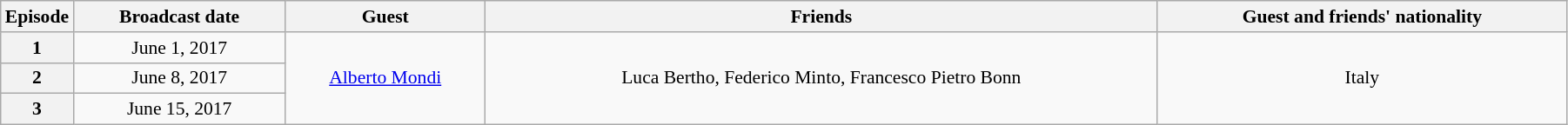<table class="wikitable" style="text-align:center; font-size:90%; width:95%;">
<tr>
<th width="1%">Episode</th>
<th>Broadcast date</th>
<th>Guest</th>
<th>Friends</th>
<th>Guest and friends' nationality</th>
</tr>
<tr>
<th>1</th>
<td>June 1, 2017</td>
<td rowspan="3"><a href='#'>Alberto Mondi</a></td>
<td rowspan=3>Luca Bertho, Federico Minto, Francesco Pietro Bonn</td>
<td rowspan=3>Italy</td>
</tr>
<tr>
<th>2</th>
<td>June 8, 2017</td>
</tr>
<tr>
<th>3</th>
<td>June 15, 2017</td>
</tr>
</table>
